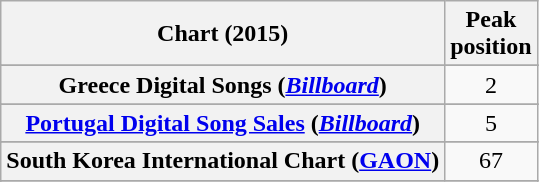<table class="wikitable sortable plainrowheaders" style="text-align:center">
<tr>
<th>Chart (2015)</th>
<th>Peak<br>position</th>
</tr>
<tr>
</tr>
<tr>
</tr>
<tr>
</tr>
<tr>
</tr>
<tr>
</tr>
<tr>
</tr>
<tr>
<th scope="row">Greece Digital Songs (<em><a href='#'>Billboard</a></em>)</th>
<td>2</td>
</tr>
<tr>
</tr>
<tr>
</tr>
<tr>
</tr>
<tr>
</tr>
<tr>
</tr>
<tr>
<th scope="row"><a href='#'>Portugal Digital Song Sales</a> (<a href='#'><em>Billboard</em></a>)</th>
<td>5</td>
</tr>
<tr>
</tr>
<tr>
</tr>
<tr>
<th scope="row">South Korea International Chart (<a href='#'>GAON</a>)</th>
<td>67</td>
</tr>
<tr>
</tr>
<tr>
</tr>
<tr>
</tr>
<tr>
</tr>
<tr>
</tr>
</table>
